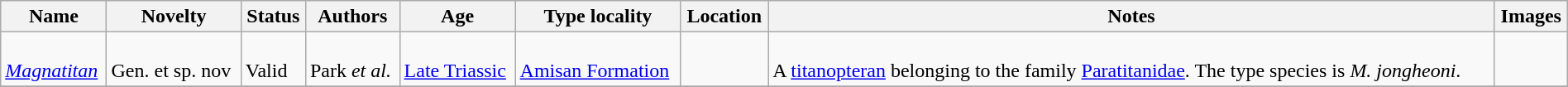<table class="wikitable sortable" align="center" width="100%">
<tr>
<th>Name</th>
<th>Novelty</th>
<th>Status</th>
<th>Authors</th>
<th>Age</th>
<th>Type locality</th>
<th>Location</th>
<th>Notes</th>
<th>Images</th>
</tr>
<tr>
<td><br><em><a href='#'>Magnatitan</a></em></td>
<td><br>Gen. et sp. nov</td>
<td><br>Valid</td>
<td><br>Park <em>et al.</em></td>
<td><br><a href='#'>Late Triassic</a></td>
<td><br><a href='#'>Amisan Formation</a></td>
<td><br></td>
<td><br>A <a href='#'>titanopteran</a> belonging to the family <a href='#'>Paratitanidae</a>. The type species is <em>M. jongheoni</em>.</td>
<td></td>
</tr>
<tr>
</tr>
</table>
